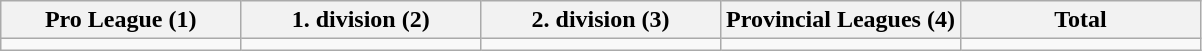<table class="wikitable">
<tr>
<th style="width:20%;">Pro League (1)</th>
<th style="width:20%;">1. division (2)</th>
<th style="width:20%;">2. division (3)</th>
<th style="width:20%;">Provincial Leagues (4)</th>
<th style="width:20%;">Total</th>
</tr>
<tr>
<td></td>
<td></td>
<td></td>
<td></td>
<td></td>
</tr>
</table>
